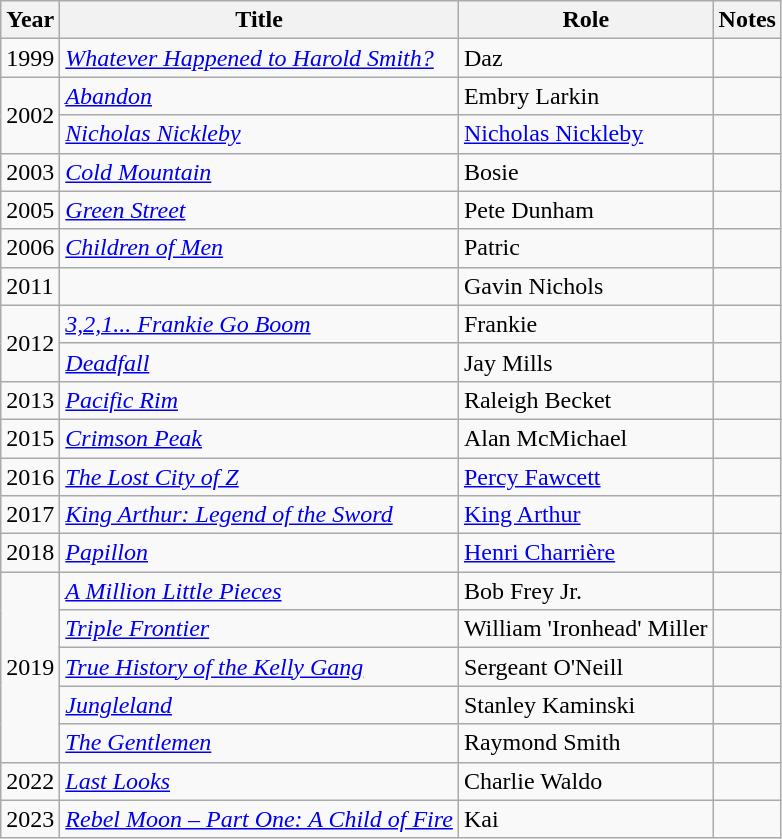<table class="wikitable sortable">
<tr>
<th>Year</th>
<th>Title</th>
<th>Role</th>
<th>Notes</th>
</tr>
<tr>
<td>1999</td>
<td><em><a href='#'>Whatever Happened to Harold Smith?</a></em></td>
<td>Daz</td>
<td></td>
</tr>
<tr>
<td rowspan="2">2002</td>
<td><em><a href='#'>Abandon</a></em></td>
<td>Embry Larkin</td>
<td></td>
</tr>
<tr>
<td><em><a href='#'>Nicholas Nickleby</a></em></td>
<td><a href='#'>Nicholas Nickleby</a></td>
<td></td>
</tr>
<tr>
<td>2003</td>
<td><em><a href='#'>Cold Mountain</a></em></td>
<td>Bosie</td>
<td></td>
</tr>
<tr>
<td>2005</td>
<td><em><a href='#'>Green Street</a></em></td>
<td>Pete Dunham</td>
<td></td>
</tr>
<tr>
<td>2006</td>
<td><em><a href='#'>Children of Men</a></em></td>
<td>Patric</td>
<td></td>
</tr>
<tr>
<td>2011</td>
<td><em></em></td>
<td>Gavin Nichols</td>
<td></td>
</tr>
<tr>
<td rowspan="2">2012</td>
<td><em><a href='#'>3,2,1... Frankie Go Boom</a></em></td>
<td>Frankie</td>
<td></td>
</tr>
<tr>
<td><em><a href='#'>Deadfall</a></em></td>
<td>Jay Mills</td>
<td></td>
</tr>
<tr>
<td>2013</td>
<td><em><a href='#'>Pacific Rim</a></em></td>
<td>Raleigh Becket</td>
<td></td>
</tr>
<tr>
<td>2015</td>
<td><em><a href='#'>Crimson Peak</a></em></td>
<td>Alan McMichael</td>
<td></td>
</tr>
<tr>
<td>2016</td>
<td><em><a href='#'>The Lost City of Z</a></em></td>
<td><a href='#'>Percy Fawcett</a></td>
<td></td>
</tr>
<tr>
<td>2017</td>
<td><em><a href='#'>King Arthur: Legend of the Sword</a></em></td>
<td><a href='#'>King Arthur</a></td>
<td></td>
</tr>
<tr>
<td>2018</td>
<td><em><a href='#'>Papillon</a></em></td>
<td><a href='#'>Henri Charrière</a></td>
<td></td>
</tr>
<tr>
<td rowspan="5">2019</td>
<td><em><a href='#'>A Million Little Pieces</a></em></td>
<td>Bob Frey Jr.</td>
<td></td>
</tr>
<tr>
<td><em><a href='#'>Triple Frontier</a></em></td>
<td>William 'Ironhead' Miller</td>
<td></td>
</tr>
<tr>
<td><em><a href='#'>True History of the Kelly Gang</a></em></td>
<td>Sergeant O'Neill</td>
<td></td>
</tr>
<tr>
<td><em><a href='#'>Jungleland</a></em></td>
<td>Stanley Kaminski</td>
<td></td>
</tr>
<tr>
<td><em><a href='#'>The Gentlemen</a></em></td>
<td>Raymond Smith</td>
<td></td>
</tr>
<tr>
<td>2022</td>
<td><em><a href='#'>Last Looks</a></em></td>
<td>Charlie Waldo</td>
<td></td>
</tr>
<tr>
<td>2023</td>
<td><em><a href='#'>Rebel Moon – Part One: A Child of Fire</a></em></td>
<td>Kai</td>
<td></td>
</tr>
</table>
